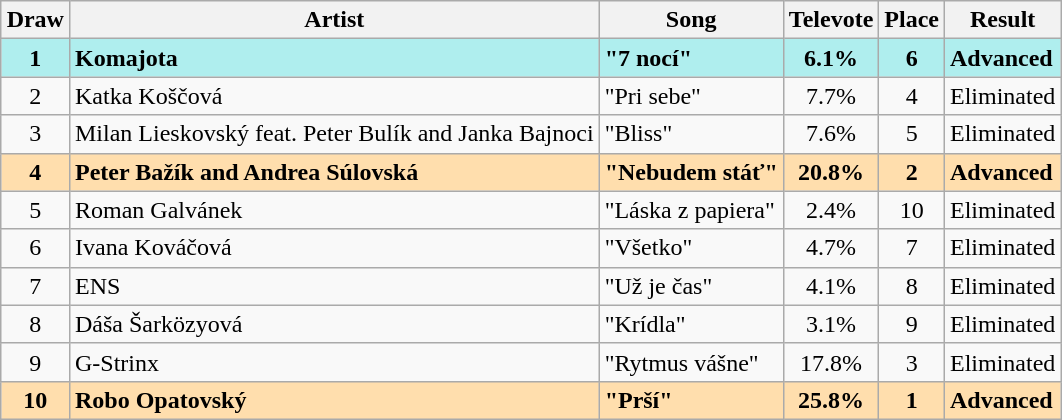<table class="sortable wikitable" style="margin: 1em auto 1em auto; text-align:center;">
<tr>
<th>Draw</th>
<th>Artist</th>
<th>Song</th>
<th>Televote</th>
<th>Place</th>
<th>Result</th>
</tr>
<tr style="font-weight:bold; background:paleturquoise;">
<td>1</td>
<td align="left">Komajota</td>
<td align="left">"7 nocí"</td>
<td>6.1%</td>
<td>6</td>
<td align="left">Advanced</td>
</tr>
<tr>
<td>2</td>
<td align="left">Katka Koščová</td>
<td align="left">"Pri sebe"</td>
<td>7.7%</td>
<td>4</td>
<td align="left">Eliminated</td>
</tr>
<tr>
<td>3</td>
<td align="left">Milan Lieskovský feat. Peter Bulík and Janka Bajnoci</td>
<td align="left">"Bliss"</td>
<td>7.6%</td>
<td>5</td>
<td align="left">Eliminated</td>
</tr>
<tr style="font-weight:bold; background:navajowhite;">
<td>4</td>
<td align="left">Peter Bažík and Andrea Súlovská</td>
<td align="left">"Nebudem stáť"</td>
<td>20.8%</td>
<td>2</td>
<td align="left">Advanced</td>
</tr>
<tr>
<td>5</td>
<td align="left">Roman Galvánek</td>
<td align="left">"Láska z papiera"</td>
<td>2.4%</td>
<td>10</td>
<td align="left">Eliminated</td>
</tr>
<tr>
<td>6</td>
<td align="left">Ivana Kováčová</td>
<td align="left">"Všetko"</td>
<td>4.7%</td>
<td>7</td>
<td align="left">Eliminated</td>
</tr>
<tr>
<td>7</td>
<td align="left">ENS</td>
<td align="left">"Už je čas"</td>
<td>4.1%</td>
<td>8</td>
<td align="left">Eliminated</td>
</tr>
<tr>
<td>8</td>
<td align="left">Dáša Šarközyová</td>
<td align="left">"Krídla"</td>
<td>3.1%</td>
<td>9</td>
<td align="left">Eliminated</td>
</tr>
<tr>
<td>9</td>
<td align="left">G-Strinx</td>
<td align="left">"Rytmus vášne"</td>
<td>17.8%</td>
<td>3</td>
<td align="left">Eliminated</td>
</tr>
<tr style="font-weight:bold; background:navajowhite;">
<td>10</td>
<td align="left">Robo Opatovský</td>
<td align="left">"Prší"</td>
<td>25.8%</td>
<td>1</td>
<td align="left">Advanced</td>
</tr>
</table>
